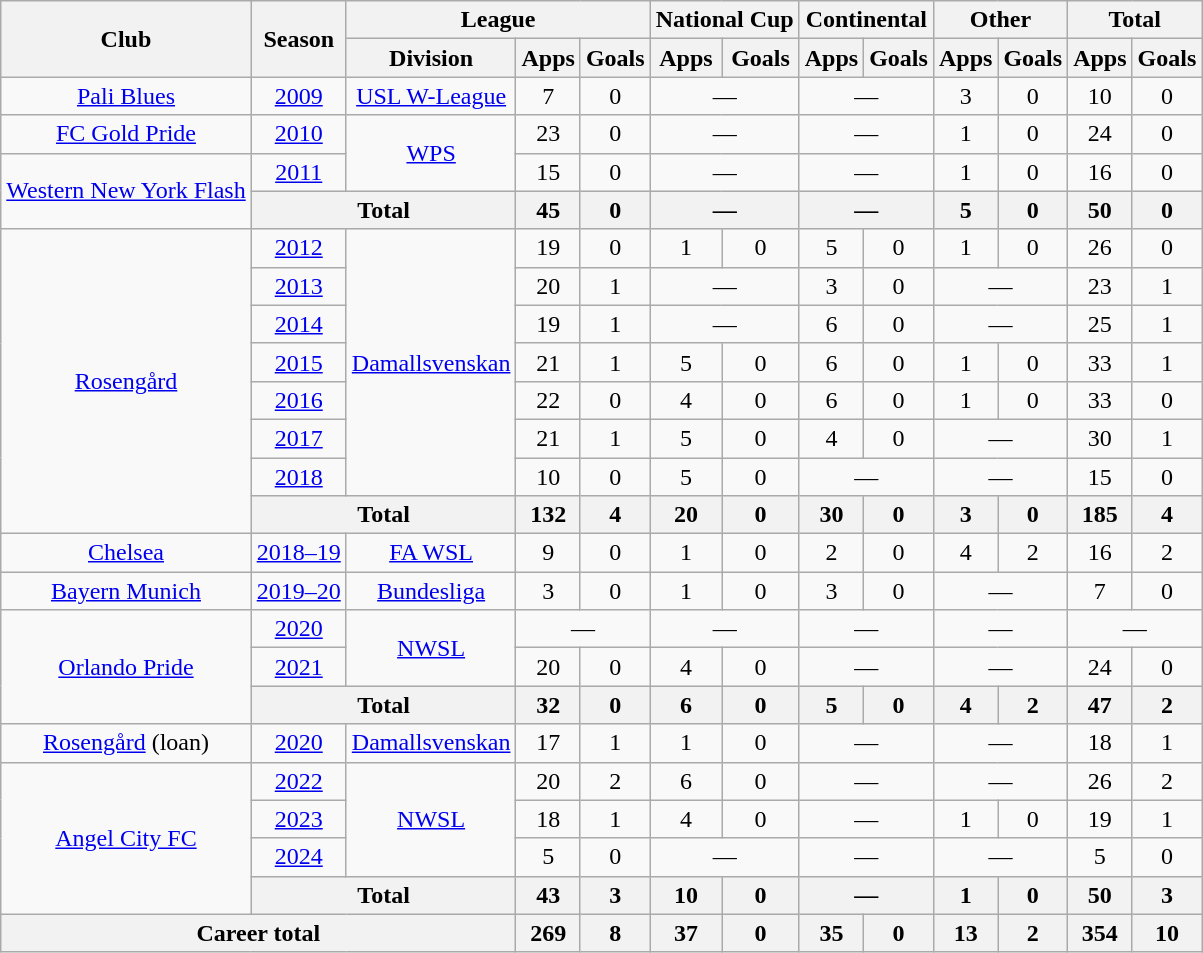<table class="wikitable" style="text-align:center">
<tr>
<th rowspan="2">Club</th>
<th rowspan="2">Season</th>
<th colspan="3">League</th>
<th colspan="2">National Cup</th>
<th colspan="2">Continental</th>
<th colspan="2">Other</th>
<th colspan="2">Total</th>
</tr>
<tr>
<th>Division</th>
<th>Apps</th>
<th>Goals</th>
<th>Apps</th>
<th>Goals</th>
<th>Apps</th>
<th>Goals</th>
<th>Apps</th>
<th>Goals</th>
<th>Apps</th>
<th>Goals</th>
</tr>
<tr>
<td><a href='#'>Pali Blues</a></td>
<td><a href='#'>2009</a></td>
<td><a href='#'>USL W-League</a></td>
<td>7</td>
<td>0</td>
<td colspan="2">—</td>
<td colspan="2">—</td>
<td>3</td>
<td>0</td>
<td>10</td>
<td>0</td>
</tr>
<tr>
<td><a href='#'>FC Gold Pride</a></td>
<td><a href='#'>2010</a></td>
<td rowspan="2"><a href='#'>WPS</a></td>
<td>23</td>
<td>0</td>
<td colspan="2">—</td>
<td colspan="2">—</td>
<td>1</td>
<td>0</td>
<td>24</td>
<td>0</td>
</tr>
<tr>
<td rowspan="2"><a href='#'>Western New York Flash</a></td>
<td><a href='#'>2011</a></td>
<td>15</td>
<td>0</td>
<td colspan="2">—</td>
<td colspan="2">—</td>
<td>1</td>
<td>0</td>
<td>16</td>
<td>0</td>
</tr>
<tr>
<th colspan="2">Total</th>
<th>45</th>
<th>0</th>
<th colspan="2">—</th>
<th colspan="2">—</th>
<th>5</th>
<th>0</th>
<th>50</th>
<th>0</th>
</tr>
<tr>
<td rowspan="8"><a href='#'>Rosengård</a></td>
<td><a href='#'>2012</a></td>
<td rowspan="7"><a href='#'>Damallsvenskan</a></td>
<td>19</td>
<td>0</td>
<td>1</td>
<td>0</td>
<td>5</td>
<td>0</td>
<td>1</td>
<td>0</td>
<td>26</td>
<td>0</td>
</tr>
<tr>
<td><a href='#'>2013</a></td>
<td>20</td>
<td>1</td>
<td colspan="2">—</td>
<td>3</td>
<td>0</td>
<td colspan="2">—</td>
<td>23</td>
<td>1</td>
</tr>
<tr>
<td><a href='#'>2014</a></td>
<td>19</td>
<td>1</td>
<td colspan="2">—</td>
<td>6</td>
<td>0</td>
<td colspan="2">—</td>
<td>25</td>
<td>1</td>
</tr>
<tr>
<td><a href='#'>2015</a></td>
<td>21</td>
<td>1</td>
<td>5</td>
<td>0</td>
<td>6</td>
<td>0</td>
<td>1</td>
<td>0</td>
<td>33</td>
<td>1</td>
</tr>
<tr>
<td><a href='#'>2016</a></td>
<td>22</td>
<td>0</td>
<td>4</td>
<td>0</td>
<td>6</td>
<td>0</td>
<td>1</td>
<td>0</td>
<td>33</td>
<td>0</td>
</tr>
<tr>
<td><a href='#'>2017</a></td>
<td>21</td>
<td>1</td>
<td>5</td>
<td>0</td>
<td>4</td>
<td>0</td>
<td colspan="2">—</td>
<td>30</td>
<td>1</td>
</tr>
<tr>
<td><a href='#'>2018</a></td>
<td>10</td>
<td>0</td>
<td>5</td>
<td>0</td>
<td colspan="2">—</td>
<td colspan="2">—</td>
<td>15</td>
<td>0</td>
</tr>
<tr>
<th colspan="2">Total</th>
<th>132</th>
<th>4</th>
<th>20</th>
<th>0</th>
<th>30</th>
<th>0</th>
<th>3</th>
<th>0</th>
<th>185</th>
<th>4</th>
</tr>
<tr>
<td><a href='#'>Chelsea</a></td>
<td><a href='#'>2018–19</a></td>
<td><a href='#'>FA WSL</a></td>
<td>9</td>
<td>0</td>
<td>1</td>
<td>0</td>
<td>2</td>
<td>0</td>
<td>4</td>
<td>2</td>
<td>16</td>
<td>2</td>
</tr>
<tr>
<td><a href='#'>Bayern Munich</a></td>
<td><a href='#'>2019–20</a></td>
<td><a href='#'>Bundesliga</a></td>
<td>3</td>
<td>0</td>
<td>1</td>
<td>0</td>
<td>3</td>
<td>0</td>
<td colspan="2">—</td>
<td>7</td>
<td>0</td>
</tr>
<tr>
<td rowspan="3"><a href='#'>Orlando Pride</a></td>
<td><a href='#'>2020</a></td>
<td rowspan="2"><a href='#'>NWSL</a></td>
<td colspan="2">—</td>
<td colspan="2">—</td>
<td colspan="2">—</td>
<td colspan="2">—</td>
<td colspan="2">—</td>
</tr>
<tr>
<td><a href='#'>2021</a></td>
<td>20</td>
<td>0</td>
<td>4</td>
<td>0</td>
<td colspan="2">—</td>
<td colspan="2">—</td>
<td>24</td>
<td>0</td>
</tr>
<tr>
<th colspan="2">Total</th>
<th>32</th>
<th>0</th>
<th>6</th>
<th>0</th>
<th>5</th>
<th>0</th>
<th>4</th>
<th>2</th>
<th>47</th>
<th>2</th>
</tr>
<tr>
<td><a href='#'>Rosengård</a> (loan)</td>
<td><a href='#'>2020</a></td>
<td><a href='#'>Damallsvenskan</a></td>
<td>17</td>
<td>1</td>
<td>1</td>
<td>0</td>
<td colspan="2">—</td>
<td colspan="2">—</td>
<td>18</td>
<td>1</td>
</tr>
<tr>
<td rowspan="4"><a href='#'>Angel City FC</a></td>
<td><a href='#'>2022</a></td>
<td rowspan="3"><a href='#'>NWSL</a></td>
<td>20</td>
<td>2</td>
<td>6</td>
<td>0</td>
<td colspan="2">—</td>
<td colspan="2">—</td>
<td>26</td>
<td>2</td>
</tr>
<tr>
<td><a href='#'>2023</a></td>
<td>18</td>
<td>1</td>
<td>4</td>
<td>0</td>
<td colspan="2">—</td>
<td>1</td>
<td>0</td>
<td>19</td>
<td>1</td>
</tr>
<tr>
<td><a href='#'>2024</a></td>
<td>5</td>
<td>0</td>
<td colspan="2">—</td>
<td colspan="2">—</td>
<td colspan="2">—</td>
<td>5</td>
<td>0</td>
</tr>
<tr>
<th colspan="2">Total</th>
<th>43</th>
<th>3</th>
<th>10</th>
<th>0</th>
<th colspan="2">—</th>
<th>1</th>
<th>0</th>
<th>50</th>
<th>3</th>
</tr>
<tr>
<th colspan="3">Career total</th>
<th>269</th>
<th>8</th>
<th>37</th>
<th>0</th>
<th>35</th>
<th>0</th>
<th>13</th>
<th>2</th>
<th>354</th>
<th>10</th>
</tr>
</table>
